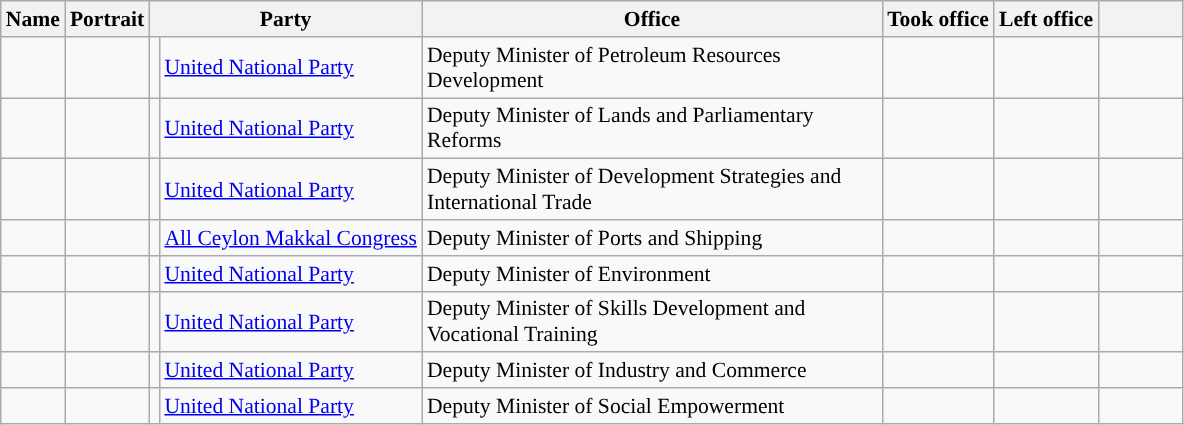<table class="wikitable plainrowheaders sortable" style="font-size:90%; text-align:left;">
<tr>
<th scope=col>Name</th>
<th scope=col class=unsortable>Portrait</th>
<th scope=col colspan="2">Party</th>
<th scope=col width=300px>Office</th>
<th scope=col>Took office</th>
<th scope=col>Left office</th>
<th scope=col width=50px class=unsortable></th>
</tr>
<tr>
<td></td>
<td align=center></td>
<td !align="center" style="background:"></td>
<td><a href='#'>United National Party</a></td>
<td>Deputy Minister of Petroleum Resources Development</td>
<td align=center></td>
<td align=center></td>
<td align=center></td>
</tr>
<tr>
<td></td>
<td align=center></td>
<td !align="center" style="background:"></td>
<td><a href='#'>United National Party</a></td>
<td>Deputy Minister of Lands and Parliamentary Reforms</td>
<td align=center></td>
<td align=center></td>
<td align=center></td>
</tr>
<tr>
<td></td>
<td align=center></td>
<td !align="center" style="background:"></td>
<td><a href='#'>United National Party</a></td>
<td>Deputy Minister of Development Strategies and International Trade</td>
<td align=center></td>
<td align=center></td>
<td align=center></td>
</tr>
<tr>
<td></td>
<td align=center></td>
<td !align="center" style="background:"></td>
<td><a href='#'>All Ceylon Makkal Congress</a></td>
<td>Deputy Minister of Ports and Shipping</td>
<td align=center></td>
<td align=center></td>
<td align=center></td>
</tr>
<tr>
<td></td>
<td align=center></td>
<td !align="center" style="background:"></td>
<td><a href='#'>United National Party</a></td>
<td>Deputy Minister of Environment</td>
<td align=center></td>
<td align=center></td>
<td align=center></td>
</tr>
<tr>
<td></td>
<td align=center></td>
<td !align="center" style="background:"></td>
<td><a href='#'>United National Party</a></td>
<td>Deputy Minister of Skills Development and Vocational Training</td>
<td align=center></td>
<td align=center></td>
<td align=center></td>
</tr>
<tr>
<td></td>
<td align=center></td>
<td !align="center" style="background:"></td>
<td><a href='#'>United National Party</a></td>
<td>Deputy Minister of Industry and Commerce</td>
<td align=center></td>
<td align=center></td>
<td align=center></td>
</tr>
<tr>
<td></td>
<td align=center></td>
<td !align="center" style="background:"></td>
<td><a href='#'>United National Party</a></td>
<td>Deputy Minister of Social Empowerment</td>
<td align=center></td>
<td align=center></td>
<td align=center></td>
</tr>
</table>
